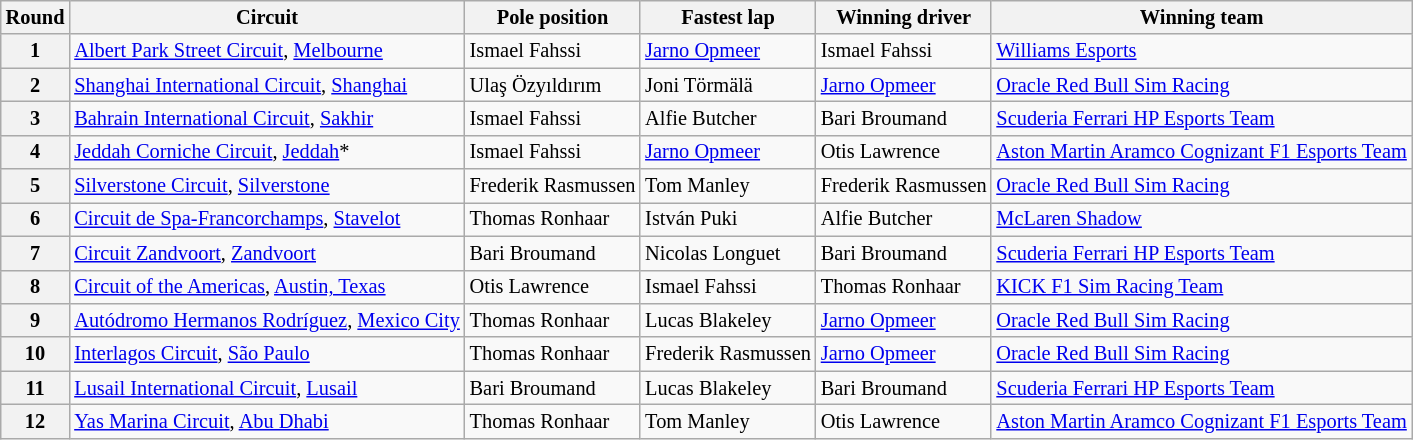<table class="wikitable" style="font-size: 85%;">
<tr>
<th>Round</th>
<th>Circuit</th>
<th>Pole position</th>
<th>Fastest lap</th>
<th>Winning driver</th>
<th>Winning team</th>
</tr>
<tr>
<th>1</th>
<td> <a href='#'>Albert Park Street Circuit</a>, <a href='#'>Melbourne</a></td>
<td> Ismael Fahssi</td>
<td> <a href='#'>Jarno Opmeer</a></td>
<td> Ismael Fahssi</td>
<td> <a href='#'>Williams Esports</a></td>
</tr>
<tr>
<th>2</th>
<td> <a href='#'>Shanghai International Circuit</a>, <a href='#'>Shanghai</a></td>
<td> Ulaş Özyıldırım</td>
<td> Joni Törmälä</td>
<td> <a href='#'>Jarno Opmeer</a></td>
<td> <a href='#'>Oracle Red Bull Sim Racing</a></td>
</tr>
<tr>
<th>3</th>
<td> <a href='#'>Bahrain International Circuit</a>, <a href='#'>Sakhir</a></td>
<td> Ismael Fahssi</td>
<td> Alfie Butcher</td>
<td> Bari Broumand</td>
<td> <a href='#'>Scuderia Ferrari HP Esports Team</a></td>
</tr>
<tr>
<th>4</th>
<td> <a href='#'>Jeddah Corniche Circuit</a>, <a href='#'>Jeddah</a>*</td>
<td> Ismael Fahssi</td>
<td> <a href='#'>Jarno Opmeer</a></td>
<td> Otis Lawrence</td>
<td> <a href='#'>Aston Martin Aramco Cognizant F1 Esports Team</a></td>
</tr>
<tr>
<th>5</th>
<td> <a href='#'>Silverstone Circuit</a>, <a href='#'>Silverstone</a></td>
<td> Frederik Rasmussen</td>
<td> Tom Manley</td>
<td> Frederik Rasmussen</td>
<td> <a href='#'>Oracle Red Bull Sim Racing</a></td>
</tr>
<tr>
<th>6</th>
<td> <a href='#'>Circuit de Spa-Francorchamps</a>, <a href='#'>Stavelot</a></td>
<td> Thomas Ronhaar</td>
<td> István Puki</td>
<td> Alfie Butcher</td>
<td> <a href='#'>McLaren Shadow</a></td>
</tr>
<tr>
<th>7</th>
<td> <a href='#'>Circuit Zandvoort</a>, <a href='#'>Zandvoort</a></td>
<td> Bari Broumand</td>
<td> Nicolas Longuet</td>
<td> Bari Broumand</td>
<td> <a href='#'>Scuderia Ferrari HP Esports Team</a></td>
</tr>
<tr>
<th>8</th>
<td> <a href='#'>Circuit of the Americas</a>, <a href='#'>Austin, Texas</a></td>
<td> Otis Lawrence</td>
<td> Ismael Fahssi</td>
<td> Thomas Ronhaar</td>
<td> <a href='#'>KICK F1 Sim Racing Team</a></td>
</tr>
<tr>
<th>9</th>
<td> <a href='#'>Autódromo Hermanos Rodríguez</a>, <a href='#'>Mexico City</a></td>
<td> Thomas Ronhaar</td>
<td> Lucas Blakeley</td>
<td> <a href='#'>Jarno Opmeer</a></td>
<td> <a href='#'>Oracle Red Bull Sim Racing</a></td>
</tr>
<tr>
<th>10</th>
<td> <a href='#'>Interlagos Circuit</a>, <a href='#'>São Paulo</a></td>
<td> Thomas Ronhaar</td>
<td> Frederik Rasmussen</td>
<td> <a href='#'>Jarno Opmeer</a></td>
<td> <a href='#'>Oracle Red Bull Sim Racing</a></td>
</tr>
<tr>
<th>11</th>
<td> <a href='#'>Lusail International Circuit</a>, <a href='#'>Lusail</a></td>
<td> Bari Broumand</td>
<td> Lucas Blakeley</td>
<td> Bari Broumand</td>
<td> <a href='#'>Scuderia Ferrari HP Esports Team</a></td>
</tr>
<tr>
<th>12</th>
<td> <a href='#'>Yas Marina Circuit</a>, <a href='#'>Abu Dhabi</a></td>
<td> Thomas Ronhaar</td>
<td> Tom Manley</td>
<td> Otis Lawrence</td>
<td> <a href='#'>Aston Martin Aramco Cognizant F1 Esports Team</a></td>
</tr>
</table>
